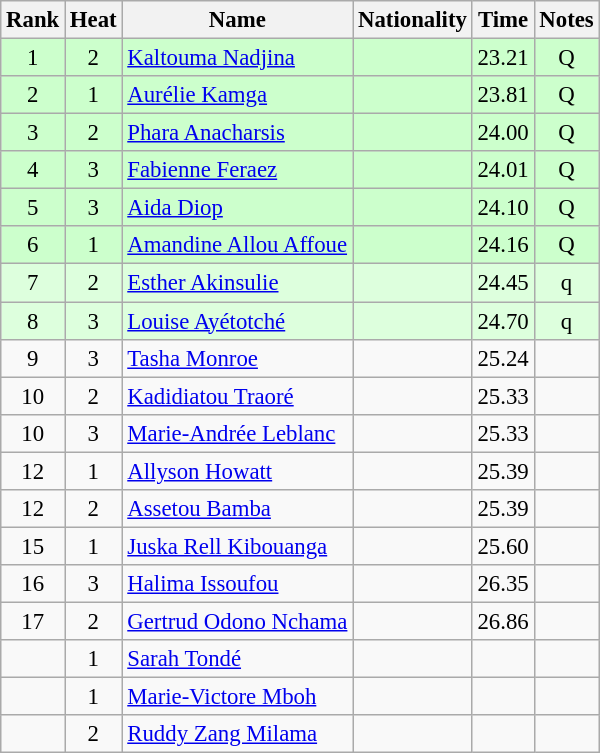<table class="wikitable sortable" style="text-align:center; font-size:95%">
<tr>
<th>Rank</th>
<th>Heat</th>
<th>Name</th>
<th>Nationality</th>
<th>Time</th>
<th>Notes</th>
</tr>
<tr bgcolor=ccffcc>
<td>1</td>
<td>2</td>
<td align=left><a href='#'>Kaltouma Nadjina</a></td>
<td align=left></td>
<td>23.21</td>
<td>Q</td>
</tr>
<tr bgcolor=ccffcc>
<td>2</td>
<td>1</td>
<td align=left><a href='#'>Aurélie Kamga</a></td>
<td align=left></td>
<td>23.81</td>
<td>Q</td>
</tr>
<tr bgcolor=ccffcc>
<td>3</td>
<td>2</td>
<td align=left><a href='#'>Phara Anacharsis</a></td>
<td align=left></td>
<td>24.00</td>
<td>Q</td>
</tr>
<tr bgcolor=ccffcc>
<td>4</td>
<td>3</td>
<td align=left><a href='#'>Fabienne Feraez</a></td>
<td align=left></td>
<td>24.01</td>
<td>Q</td>
</tr>
<tr bgcolor=ccffcc>
<td>5</td>
<td>3</td>
<td align=left><a href='#'>Aida Diop</a></td>
<td align=left></td>
<td>24.10</td>
<td>Q</td>
</tr>
<tr bgcolor=ccffcc>
<td>6</td>
<td>1</td>
<td align=left><a href='#'>Amandine Allou Affoue</a></td>
<td align=left></td>
<td>24.16</td>
<td>Q</td>
</tr>
<tr bgcolor=ddffdd>
<td>7</td>
<td>2</td>
<td align=left><a href='#'>Esther Akinsulie</a></td>
<td align=left></td>
<td>24.45</td>
<td>q</td>
</tr>
<tr bgcolor=ddffdd>
<td>8</td>
<td>3</td>
<td align=left><a href='#'>Louise Ayétotché</a></td>
<td align=left></td>
<td>24.70</td>
<td>q</td>
</tr>
<tr>
<td>9</td>
<td>3</td>
<td align=left><a href='#'>Tasha Monroe</a></td>
<td align=left></td>
<td>25.24</td>
<td></td>
</tr>
<tr>
<td>10</td>
<td>2</td>
<td align=left><a href='#'>Kadidiatou Traoré</a></td>
<td align=left></td>
<td>25.33</td>
<td></td>
</tr>
<tr>
<td>10</td>
<td>3</td>
<td align=left><a href='#'>Marie-Andrée Leblanc</a></td>
<td align=left></td>
<td>25.33</td>
<td></td>
</tr>
<tr>
<td>12</td>
<td>1</td>
<td align=left><a href='#'>Allyson Howatt</a></td>
<td align=left></td>
<td>25.39</td>
<td></td>
</tr>
<tr>
<td>12</td>
<td>2</td>
<td align=left><a href='#'>Assetou Bamba</a></td>
<td align=left></td>
<td>25.39</td>
<td></td>
</tr>
<tr>
<td>15</td>
<td>1</td>
<td align=left><a href='#'>Juska Rell Kibouanga</a></td>
<td align=left></td>
<td>25.60</td>
<td></td>
</tr>
<tr>
<td>16</td>
<td>3</td>
<td align=left><a href='#'>Halima Issoufou</a></td>
<td align=left></td>
<td>26.35</td>
<td></td>
</tr>
<tr>
<td>17</td>
<td>2</td>
<td align=left><a href='#'>Gertrud Odono Nchama</a></td>
<td align=left></td>
<td>26.86</td>
<td></td>
</tr>
<tr>
<td></td>
<td>1</td>
<td align=left><a href='#'>Sarah Tondé</a></td>
<td align=left></td>
<td></td>
<td></td>
</tr>
<tr>
<td></td>
<td>1</td>
<td align=left><a href='#'>Marie-Victore Mboh</a></td>
<td align=left></td>
<td></td>
<td></td>
</tr>
<tr>
<td></td>
<td>2</td>
<td align=left><a href='#'>Ruddy Zang Milama</a></td>
<td align=left></td>
<td></td>
<td></td>
</tr>
</table>
